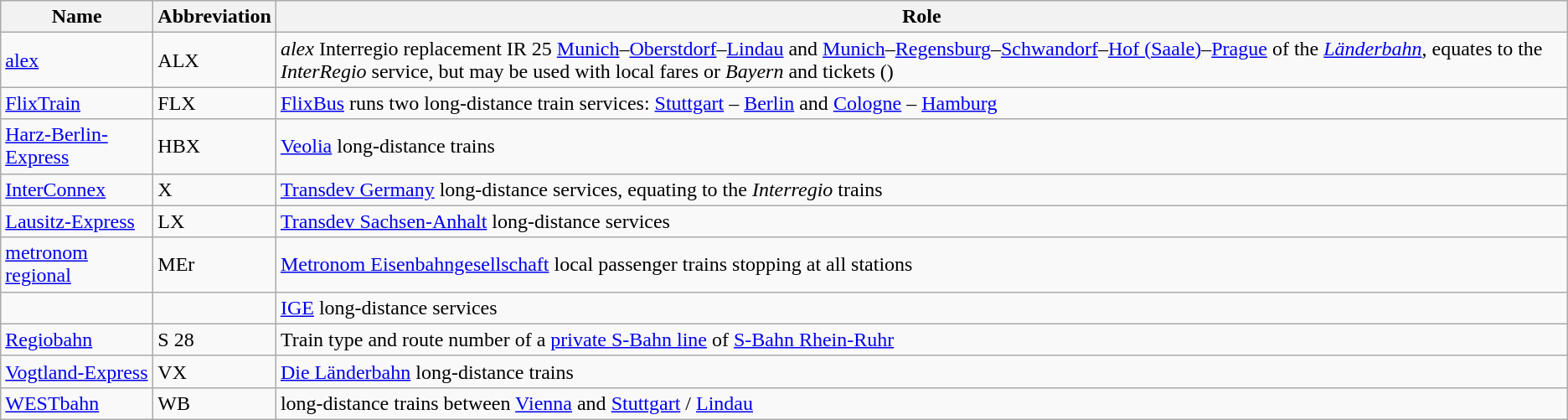<table class="wikitable">
<tr>
<th>Name</th>
<th>Abbreviation</th>
<th>Role</th>
</tr>
<tr>
<td><a href='#'>alex</a></td>
<td>ALX</td>
<td><em>alex</em> Interregio replacement IR 25 <a href='#'>Munich</a>–<a href='#'>Oberstdorf</a>–<a href='#'>Lindau</a> and <a href='#'>Munich</a>–<a href='#'>Regensburg</a>–<a href='#'>Schwandorf</a>–<a href='#'>Hof (Saale)</a>–<a href='#'>Prague</a> of the <em><a href='#'>Länderbahn</a></em>, equates to the <em>InterRegio</em> service, but may be used with local fares or <em>Bayern</em> and  tickets ()</td>
</tr>
<tr>
<td><a href='#'>FlixTrain</a></td>
<td>FLX</td>
<td><a href='#'>FlixBus</a> runs two long-distance train services: <a href='#'>Stuttgart</a> – <a href='#'>Berlin</a> and <a href='#'>Cologne</a> – <a href='#'>Hamburg</a></td>
</tr>
<tr>
<td><a href='#'>Harz-Berlin-Express</a></td>
<td>HBX</td>
<td><a href='#'>Veolia</a> long-distance trains</td>
</tr>
<tr>
<td><a href='#'>InterConnex</a></td>
<td>X</td>
<td><a href='#'>Transdev Germany</a> long-distance services, equating to the <em>Interregio</em> trains</td>
</tr>
<tr>
<td><a href='#'>Lausitz-Express</a></td>
<td>LX</td>
<td><a href='#'>Transdev Sachsen-Anhalt</a> long-distance services</td>
</tr>
<tr>
<td><a href='#'>metronom regional</a></td>
<td>MEr</td>
<td><a href='#'>Metronom Eisenbahngesellschaft</a> local passenger trains stopping at all stations</td>
</tr>
<tr>
<td></td>
<td></td>
<td><a href='#'>IGE</a> long-distance services</td>
</tr>
<tr>
<td><a href='#'>Regiobahn</a></td>
<td>S 28</td>
<td>Train type and route number of a <a href='#'>private S-Bahn line</a> of <a href='#'>S-Bahn Rhein-Ruhr</a></td>
</tr>
<tr>
<td><a href='#'>Vogtland-Express</a></td>
<td>VX</td>
<td><a href='#'>Die Länderbahn</a> long-distance trains</td>
</tr>
<tr>
<td><a href='#'>WESTbahn</a></td>
<td>WB</td>
<td>long-distance trains between <a href='#'>Vienna</a> and <a href='#'>Stuttgart</a> / <a href='#'>Lindau</a></td>
</tr>
</table>
